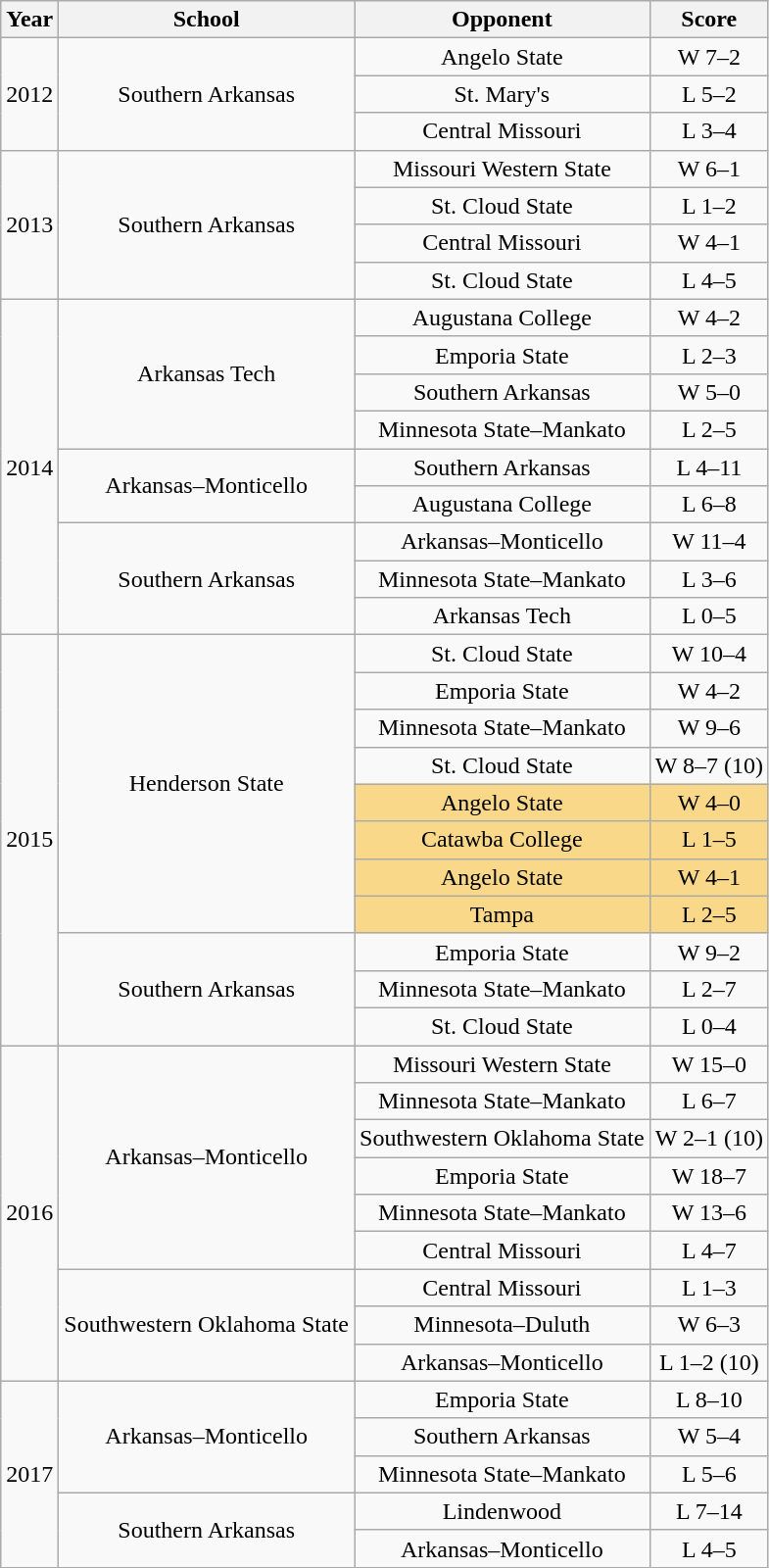<table class="wikitable" style=text-align:center>
<tr>
<th>Year</th>
<th>School</th>
<th>Opponent</th>
<th>Score</th>
</tr>
<tr>
<td rowspan=3>2012</td>
<td rowspan=3>Southern Arkansas</td>
<td>Angelo State</td>
<td>W 7–2</td>
</tr>
<tr>
<td>St. Mary's</td>
<td>L 5–2</td>
</tr>
<tr>
<td>Central Missouri</td>
<td>L 3–4</td>
</tr>
<tr>
<td rowspan=4>2013</td>
<td rowspan=4>Southern Arkansas</td>
<td>Missouri Western State</td>
<td>W 6–1</td>
</tr>
<tr>
<td>St. Cloud State</td>
<td>L 1–2</td>
</tr>
<tr>
<td>Central Missouri</td>
<td>W 4–1</td>
</tr>
<tr>
<td>St. Cloud State</td>
<td>L 4–5</td>
</tr>
<tr>
<td rowspan=9>2014</td>
<td rowspan=4>Arkansas Tech</td>
<td>Augustana College</td>
<td>W 4–2</td>
</tr>
<tr>
<td>Emporia State</td>
<td>L 2–3</td>
</tr>
<tr>
<td>Southern Arkansas</td>
<td>W 5–0</td>
</tr>
<tr>
<td>Minnesota State–Mankato</td>
<td>L 2–5</td>
</tr>
<tr>
<td rowspan=2>Arkansas–Monticello</td>
<td>Southern Arkansas</td>
<td>L 4–11</td>
</tr>
<tr>
<td>Augustana College</td>
<td>L 6–8</td>
</tr>
<tr>
<td rowspan=3>Southern Arkansas</td>
<td>Arkansas–Monticello</td>
<td>W 11–4</td>
</tr>
<tr>
<td>Minnesota State–Mankato</td>
<td>L 3–6</td>
</tr>
<tr>
<td>Arkansas Tech</td>
<td>L 0–5</td>
</tr>
<tr>
<td rowspan=11>2015</td>
<td rowspan=8>Henderson State</td>
<td>St. Cloud State</td>
<td>W 10–4</td>
</tr>
<tr>
<td>Emporia State</td>
<td>W 4–2</td>
</tr>
<tr>
<td>Minnesota State–Mankato</td>
<td>W 9–6</td>
</tr>
<tr>
<td>St. Cloud State</td>
<td>W 8–7 (10)</td>
</tr>
<tr bgcolor=#f9d989>
<td>Angelo State</td>
<td>W 4–0</td>
</tr>
<tr bgcolor=#f9d989>
<td>Catawba College</td>
<td>L 1–5</td>
</tr>
<tr bgcolor=#f9d989>
<td>Angelo State</td>
<td>W 4–1</td>
</tr>
<tr bgcolor=#f9d989>
<td>Tampa</td>
<td>L 2–5</td>
</tr>
<tr>
<td rowspan=3>Southern Arkansas</td>
<td>Emporia State</td>
<td>W 9–2</td>
</tr>
<tr>
<td>Minnesota State–Mankato</td>
<td>L 2–7</td>
</tr>
<tr>
<td>St. Cloud State</td>
<td>L 0–4</td>
</tr>
<tr>
<td rowspan=9>2016</td>
<td rowspan=6>Arkansas–Monticello</td>
<td>Missouri Western State</td>
<td>W 15–0</td>
</tr>
<tr>
<td>Minnesota State–Mankato</td>
<td>L 6–7</td>
</tr>
<tr>
<td>Southwestern Oklahoma State</td>
<td>W 2–1 (10)</td>
</tr>
<tr>
<td>Emporia State</td>
<td>W 18–7</td>
</tr>
<tr>
<td>Minnesota State–Mankato</td>
<td>W 13–6</td>
</tr>
<tr>
<td>Central Missouri</td>
<td>L 4–7</td>
</tr>
<tr>
<td rowspan=3>Southwestern Oklahoma State</td>
<td>Central Missouri</td>
<td>L 1–3</td>
</tr>
<tr>
<td>Minnesota–Duluth</td>
<td>W 6–3</td>
</tr>
<tr>
<td>Arkansas–Monticello</td>
<td>L 1–2 (10)</td>
</tr>
<tr>
<td rowspan=5>2017</td>
<td rowspan=3>Arkansas–Monticello</td>
<td>Emporia State</td>
<td>L 8–10</td>
</tr>
<tr>
<td>Southern Arkansas</td>
<td>W 5–4</td>
</tr>
<tr>
<td>Minnesota State–Mankato</td>
<td>L 5–6</td>
</tr>
<tr>
<td rowspan=2>Southern Arkansas</td>
<td>Lindenwood</td>
<td>L 7–14</td>
</tr>
<tr>
<td>Arkansas–Monticello</td>
<td>L 4–5</td>
</tr>
</table>
